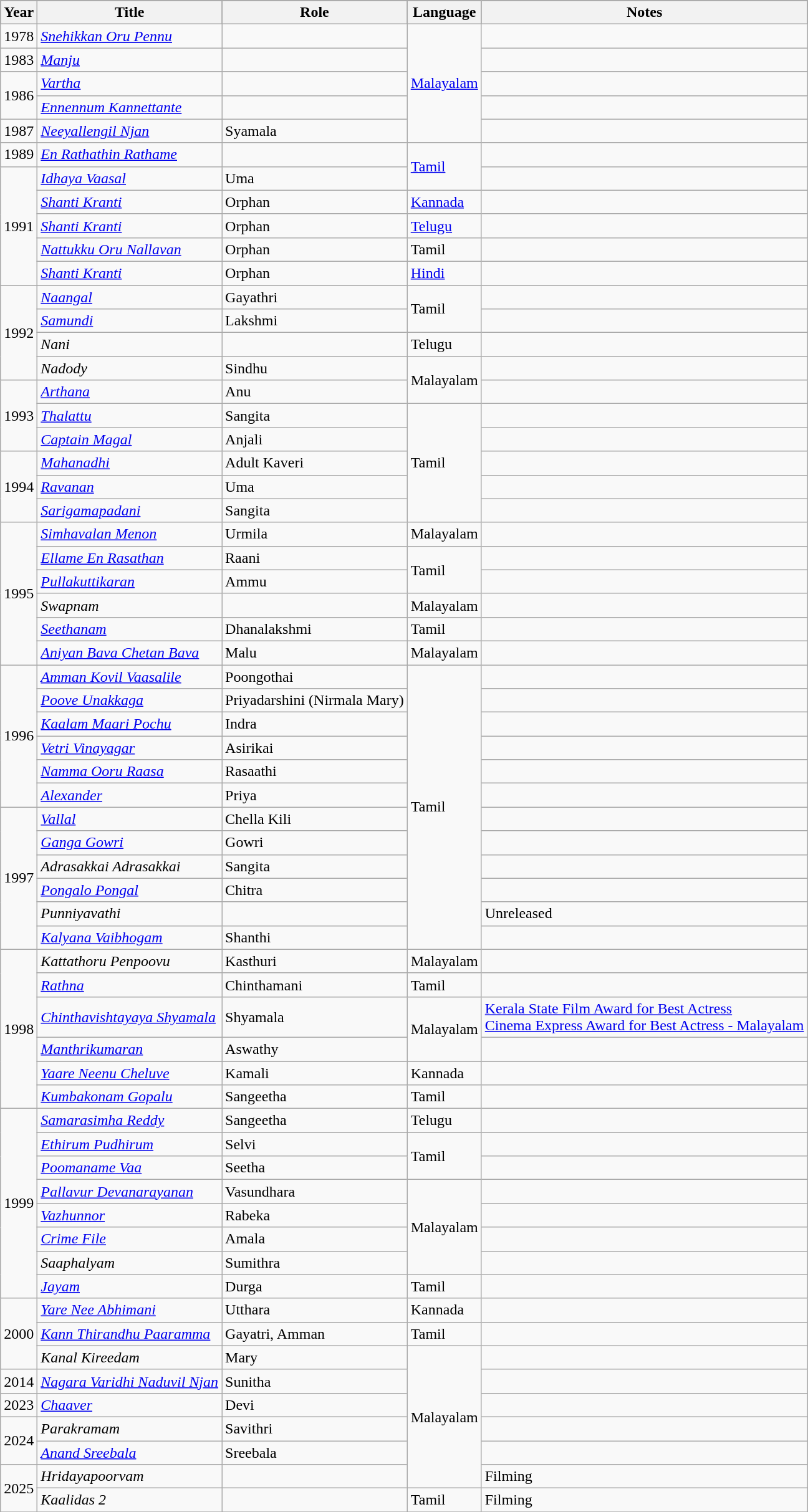<table class="wikitable sortable">
<tr style="background:#000;">
<th>Year</th>
<th>Title</th>
<th>Role</th>
<th>Language</th>
<th class="unsortable">Notes</th>
</tr>
<tr>
<td>1978</td>
<td><em><a href='#'>Snehikkan Oru Pennu</a></em></td>
<td></td>
<td rowspan="5"><a href='#'>Malayalam</a></td>
<td></td>
</tr>
<tr>
<td>1983</td>
<td><em><a href='#'>Manju</a></em></td>
<td></td>
<td></td>
</tr>
<tr>
<td rowspan="2">1986</td>
<td><em><a href='#'>Vartha</a></em></td>
<td></td>
<td></td>
</tr>
<tr>
<td><em><a href='#'>Ennennum Kannettante</a></em></td>
<td></td>
<td></td>
</tr>
<tr>
<td>1987</td>
<td><em><a href='#'>Neeyallengil Njan</a></em></td>
<td>Syamala</td>
<td></td>
</tr>
<tr>
<td>1989</td>
<td><em><a href='#'>En Rathathin Rathame</a></em></td>
<td></td>
<td rowspan="2"><a href='#'>Tamil</a></td>
<td></td>
</tr>
<tr>
<td rowspan="5">1991</td>
<td><em><a href='#'>Idhaya Vaasal</a></em></td>
<td>Uma</td>
<td></td>
</tr>
<tr>
<td><em><a href='#'>Shanti Kranti</a></em></td>
<td>Orphan</td>
<td><a href='#'>Kannada</a></td>
<td></td>
</tr>
<tr>
<td><em><a href='#'>Shanti Kranti</a></em></td>
<td>Orphan</td>
<td><a href='#'>Telugu</a></td>
<td></td>
</tr>
<tr>
<td><em><a href='#'>Nattukku Oru Nallavan</a></em></td>
<td>Orphan</td>
<td>Tamil</td>
<td></td>
</tr>
<tr>
<td><em><a href='#'>Shanti Kranti</a></em></td>
<td>Orphan</td>
<td><a href='#'>Hindi</a></td>
<td></td>
</tr>
<tr>
<td rowspan="4">1992</td>
<td><em><a href='#'>Naangal</a></em></td>
<td>Gayathri</td>
<td rowspan="2">Tamil</td>
<td></td>
</tr>
<tr>
<td><em><a href='#'>Samundi</a></em></td>
<td>Lakshmi</td>
<td></td>
</tr>
<tr>
<td><em>Nani</em></td>
<td></td>
<td>Telugu</td>
<td></td>
</tr>
<tr>
<td><em>Nadody</em></td>
<td>Sindhu</td>
<td rowspan="2">Malayalam</td>
<td></td>
</tr>
<tr>
<td rowspan="3">1993</td>
<td><em><a href='#'>Arthana</a></em></td>
<td>Anu</td>
<td></td>
</tr>
<tr>
<td><em><a href='#'>Thalattu</a></em></td>
<td>Sangita</td>
<td rowspan="5">Tamil</td>
<td></td>
</tr>
<tr>
<td><em><a href='#'>Captain Magal</a></em></td>
<td>Anjali</td>
<td></td>
</tr>
<tr>
<td rowspan="3">1994</td>
<td><em><a href='#'>Mahanadhi</a></em></td>
<td>Adult Kaveri</td>
<td></td>
</tr>
<tr>
<td><em><a href='#'>Ravanan</a></em></td>
<td>Uma</td>
<td></td>
</tr>
<tr>
<td><em><a href='#'>Sarigamapadani</a></em></td>
<td>Sangita</td>
<td></td>
</tr>
<tr>
<td rowspan="6">1995</td>
<td><em><a href='#'>Simhavalan Menon</a></em></td>
<td>Urmila</td>
<td>Malayalam</td>
<td></td>
</tr>
<tr>
<td><em><a href='#'>Ellame En Rasathan</a></em></td>
<td>Raani</td>
<td rowspan="2">Tamil</td>
<td></td>
</tr>
<tr>
<td><em><a href='#'>Pullakuttikaran</a></em></td>
<td>Ammu</td>
<td></td>
</tr>
<tr>
<td><em>Swapnam</em></td>
<td></td>
<td>Malayalam</td>
<td></td>
</tr>
<tr>
<td><em><a href='#'>Seethanam</a></em></td>
<td>Dhanalakshmi</td>
<td>Tamil</td>
<td></td>
</tr>
<tr>
<td><em><a href='#'>Aniyan Bava Chetan Bava</a></em></td>
<td>Malu</td>
<td>Malayalam</td>
<td></td>
</tr>
<tr>
<td rowspan="6">1996</td>
<td><em><a href='#'>Amman Kovil Vaasalile</a></em></td>
<td>Poongothai</td>
<td rowspan="12">Tamil</td>
<td></td>
</tr>
<tr>
<td><em><a href='#'>Poove Unakkaga</a></em></td>
<td>Priyadarshini (Nirmala Mary)</td>
<td></td>
</tr>
<tr>
<td><em><a href='#'>Kaalam Maari Pochu</a></em></td>
<td>Indra</td>
<td></td>
</tr>
<tr>
<td><em><a href='#'>Vetri Vinayagar</a></em></td>
<td>Asirikai</td>
<td></td>
</tr>
<tr>
<td><em><a href='#'>Namma Ooru Raasa</a></em></td>
<td>Rasaathi</td>
<td></td>
</tr>
<tr>
<td><em><a href='#'>Alexander</a></em></td>
<td>Priya</td>
<td></td>
</tr>
<tr>
<td rowspan="6">1997</td>
<td><em><a href='#'>Vallal</a></em></td>
<td>Chella Kili</td>
<td></td>
</tr>
<tr>
<td><em><a href='#'>Ganga Gowri</a></em></td>
<td>Gowri</td>
<td></td>
</tr>
<tr>
<td><em>Adrasakkai Adrasakkai</em></td>
<td>Sangita</td>
<td></td>
</tr>
<tr>
<td><em><a href='#'>Pongalo Pongal</a></em></td>
<td>Chitra</td>
<td></td>
</tr>
<tr>
<td><em>Punniyavathi</em></td>
<td></td>
<td>Unreleased</td>
</tr>
<tr>
<td><em><a href='#'>Kalyana Vaibhogam</a></em></td>
<td>Shanthi</td>
<td></td>
</tr>
<tr>
<td rowspan="6">1998</td>
<td><em>Kattathoru Penpoovu</em></td>
<td>Kasthuri</td>
<td>Malayalam</td>
<td></td>
</tr>
<tr>
<td><em><a href='#'>Rathna</a></em></td>
<td>Chinthamani</td>
<td>Tamil</td>
<td></td>
</tr>
<tr>
<td><em><a href='#'>Chinthavishtayaya Shyamala</a></em></td>
<td>Shyamala</td>
<td rowspan="2">Malayalam</td>
<td><a href='#'>Kerala State Film Award for Best Actress</a><br><a href='#'>Cinema Express Award for Best Actress - Malayalam</a></td>
</tr>
<tr>
<td><em><a href='#'>Manthrikumaran</a></em></td>
<td>Aswathy</td>
<td></td>
</tr>
<tr>
<td><em><a href='#'>Yaare Neenu Cheluve</a></em></td>
<td>Kamali</td>
<td>Kannada</td>
<td></td>
</tr>
<tr>
<td><em><a href='#'>Kumbakonam Gopalu</a></em></td>
<td>Sangeetha</td>
<td>Tamil</td>
<td></td>
</tr>
<tr>
<td rowspan="8">1999</td>
<td><em><a href='#'>Samarasimha Reddy</a></em></td>
<td>Sangeetha</td>
<td>Telugu</td>
<td></td>
</tr>
<tr>
<td><em><a href='#'>Ethirum Pudhirum</a></em></td>
<td>Selvi</td>
<td rowspan="2">Tamil</td>
<td></td>
</tr>
<tr>
<td><em><a href='#'>Poomaname Vaa</a></em></td>
<td>Seetha</td>
<td></td>
</tr>
<tr>
<td><em><a href='#'>Pallavur Devanarayanan</a></em></td>
<td>Vasundhara</td>
<td rowspan="4">Malayalam</td>
<td></td>
</tr>
<tr>
<td><em><a href='#'>Vazhunnor</a></em></td>
<td>Rabeka</td>
<td></td>
</tr>
<tr>
<td><em><a href='#'>Crime File</a></em></td>
<td>Amala</td>
<td></td>
</tr>
<tr>
<td><em>Saaphalyam</em></td>
<td>Sumithra</td>
<td></td>
</tr>
<tr>
<td><em><a href='#'>Jayam</a></em></td>
<td>Durga</td>
<td>Tamil</td>
<td></td>
</tr>
<tr>
<td rowspan="3">2000</td>
<td><em><a href='#'>Yare Nee Abhimani</a></em></td>
<td>Utthara</td>
<td>Kannada</td>
<td></td>
</tr>
<tr>
<td><em><a href='#'>Kann Thirandhu Paaramma</a></em></td>
<td>Gayatri, Amman</td>
<td>Tamil</td>
<td></td>
</tr>
<tr>
<td><em>Kanal Kireedam</em></td>
<td>Mary</td>
<td rowspan="6">Malayalam</td>
<td></td>
</tr>
<tr>
<td>2014</td>
<td><em><a href='#'>Nagara Varidhi Naduvil Njan</a></em></td>
<td>Sunitha</td>
<td></td>
</tr>
<tr>
<td>2023</td>
<td><em><a href='#'>Chaaver</a></em></td>
<td>Devi</td>
<td></td>
</tr>
<tr>
<td rowspan="2">2024</td>
<td><em>Parakramam</em></td>
<td>Savithri</td>
<td></td>
</tr>
<tr>
<td><em><a href='#'>Anand Sreebala</a></em></td>
<td>Sreebala</td>
<td></td>
</tr>
<tr>
<td rowspan="2">2025</td>
<td><em>Hridayapoorvam</em></td>
<td></td>
<td>Filming</td>
</tr>
<tr>
<td><em>Kaalidas 2</em></td>
<td></td>
<td rowspan="1">Tamil</td>
<td>Filming</td>
</tr>
<tr>
</tr>
</table>
